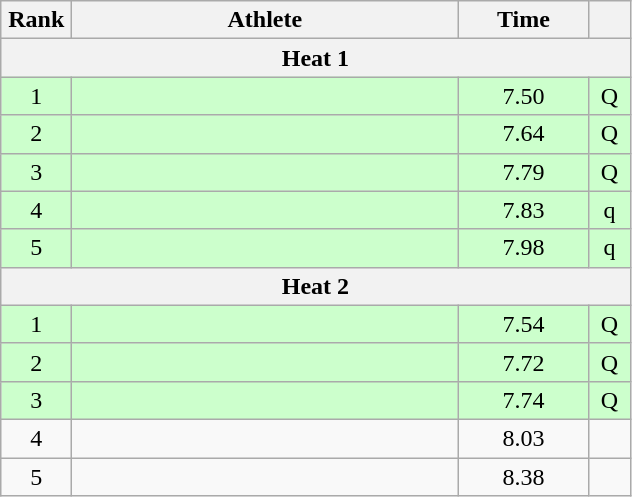<table class=wikitable style="text-align:center">
<tr>
<th width=40>Rank</th>
<th width=250>Athlete</th>
<th width=80>Time</th>
<th width=20></th>
</tr>
<tr>
<th colspan=4>Heat 1</th>
</tr>
<tr bgcolor="ccffcc">
<td>1</td>
<td align=left></td>
<td>7.50</td>
<td>Q</td>
</tr>
<tr bgcolor="ccffcc">
<td>2</td>
<td align=left></td>
<td>7.64</td>
<td>Q</td>
</tr>
<tr bgcolor="ccffcc">
<td>3</td>
<td align=left></td>
<td>7.79</td>
<td>Q</td>
</tr>
<tr bgcolor="ccffcc">
<td>4</td>
<td align=left></td>
<td>7.83</td>
<td>q</td>
</tr>
<tr bgcolor="ccffcc">
<td>5</td>
<td align=left></td>
<td>7.98</td>
<td>q</td>
</tr>
<tr>
<th colspan=4>Heat 2</th>
</tr>
<tr bgcolor="ccffcc">
<td>1</td>
<td align=left></td>
<td>7.54</td>
<td>Q</td>
</tr>
<tr bgcolor="ccffcc">
<td>2</td>
<td align=left></td>
<td>7.72</td>
<td>Q</td>
</tr>
<tr bgcolor="ccffcc">
<td>3</td>
<td align=left></td>
<td>7.74</td>
<td>Q</td>
</tr>
<tr>
<td>4</td>
<td align=left></td>
<td>8.03</td>
<td></td>
</tr>
<tr>
<td>5</td>
<td align=left></td>
<td>8.38</td>
<td></td>
</tr>
</table>
